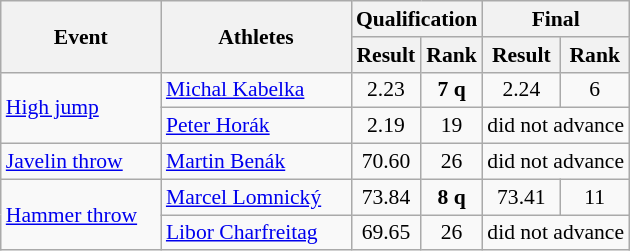<table class="wikitable" border="1" style="font-size:90%">
<tr>
<th rowspan="2" width=100>Event</th>
<th rowspan="2" width=120>Athletes</th>
<th colspan="2">Qualification</th>
<th colspan="2">Final</th>
</tr>
<tr>
<th>Result</th>
<th>Rank</th>
<th>Result</th>
<th>Rank</th>
</tr>
<tr>
<td rowspan=2><a href='#'>High jump</a></td>
<td><a href='#'>Michal Kabelka</a></td>
<td align=center>2.23</td>
<td align=center><strong>7 q</strong></td>
<td align=center>2.24</td>
<td align=center>6</td>
</tr>
<tr>
<td><a href='#'>Peter Horák</a></td>
<td align=center>2.19</td>
<td align=center>19</td>
<td align=center colspan="2">did not advance</td>
</tr>
<tr>
<td><a href='#'>Javelin throw</a></td>
<td><a href='#'>Martin Benák</a></td>
<td align=center>70.60</td>
<td align=center>26</td>
<td align=center colspan="2">did not advance</td>
</tr>
<tr>
<td rowspan=2><a href='#'>Hammer throw</a></td>
<td><a href='#'>Marcel Lomnický</a></td>
<td align=center>73.84</td>
<td align=center><strong>8 q</strong></td>
<td align=center>73.41</td>
<td align=center>11</td>
</tr>
<tr>
<td><a href='#'>Libor Charfreitag</a></td>
<td align=center>69.65</td>
<td align=center>26</td>
<td align=center colspan="2">did not advance</td>
</tr>
</table>
